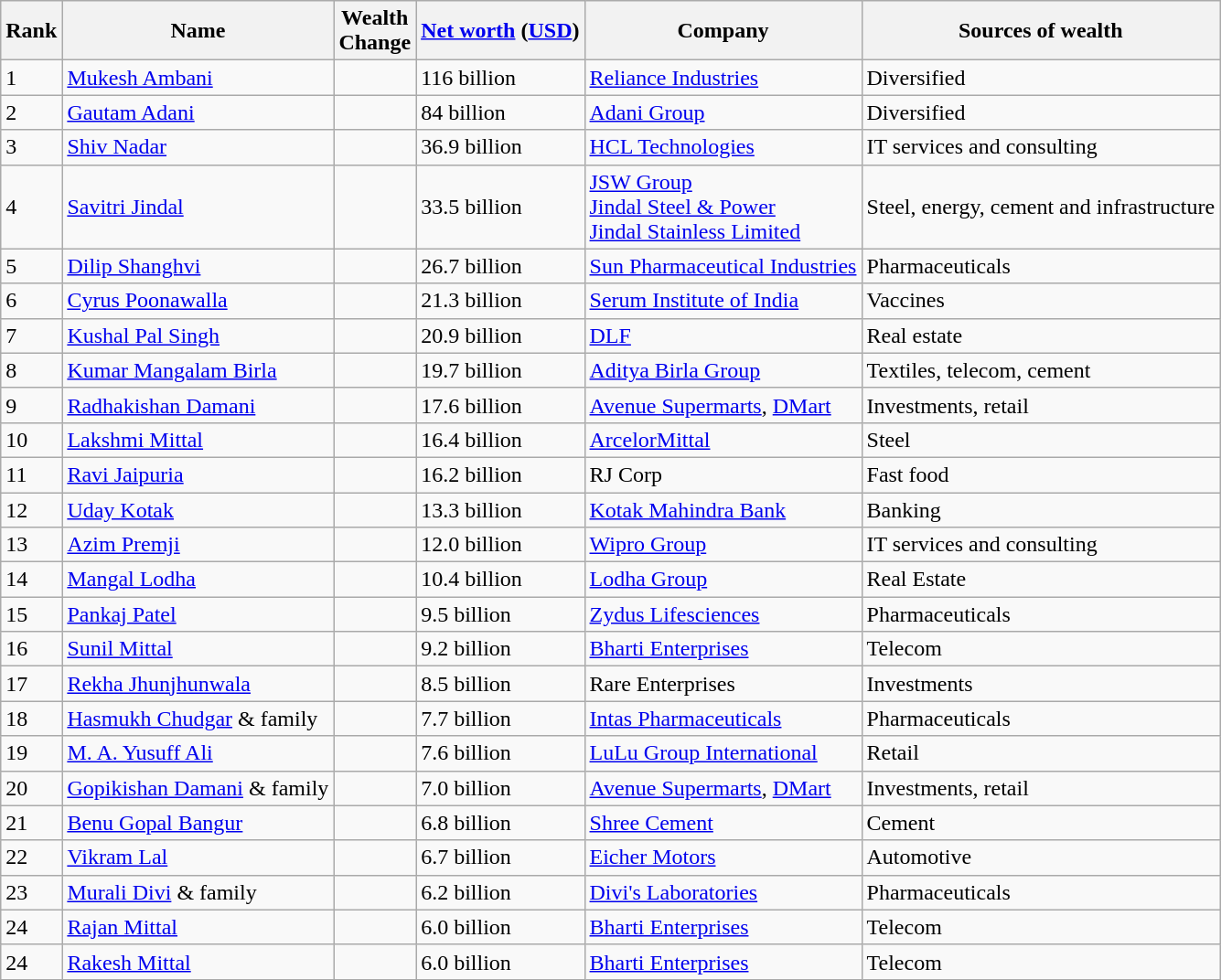<table class="wikitable sortable">
<tr>
<th>Rank</th>
<th>Name</th>
<th>Wealth<br>Change</th>
<th><a href='#'>Net worth</a> (<a href='#'>USD</a>)</th>
<th>Company</th>
<th>Sources of wealth</th>
</tr>
<tr>
<td>1</td>
<td><a href='#'>Mukesh Ambani</a></td>
<td></td>
<td>116 billion</td>
<td><a href='#'>Reliance Industries</a></td>
<td>Diversified</td>
</tr>
<tr>
<td>2</td>
<td><a href='#'>Gautam Adani</a></td>
<td></td>
<td>84 billion</td>
<td><a href='#'>Adani Group</a></td>
<td>Diversified</td>
</tr>
<tr>
<td>3</td>
<td><a href='#'>Shiv Nadar</a></td>
<td></td>
<td>36.9 billion</td>
<td><a href='#'>HCL Technologies</a></td>
<td>IT services and consulting</td>
</tr>
<tr>
<td>4</td>
<td><a href='#'>Savitri Jindal</a></td>
<td></td>
<td>33.5 billion</td>
<td><a href='#'>JSW Group</a><br><a href='#'>Jindal Steel & Power</a><br><a href='#'>Jindal Stainless Limited</a></td>
<td>Steel, energy, cement and infrastructure</td>
</tr>
<tr>
<td>5</td>
<td><a href='#'>Dilip Shanghvi</a></td>
<td></td>
<td>26.7 billion</td>
<td><a href='#'>Sun Pharmaceutical Industries</a></td>
<td>Pharmaceuticals</td>
</tr>
<tr>
<td>6</td>
<td><a href='#'>Cyrus Poonawalla</a></td>
<td></td>
<td>21.3 billion</td>
<td><a href='#'>Serum Institute of India</a></td>
<td>Vaccines</td>
</tr>
<tr>
<td>7</td>
<td><a href='#'>Kushal Pal Singh</a></td>
<td></td>
<td>20.9 billion</td>
<td><a href='#'>DLF</a></td>
<td>Real estate</td>
</tr>
<tr>
<td>8</td>
<td><a href='#'>Kumar Mangalam Birla</a></td>
<td></td>
<td>19.7 billion</td>
<td><a href='#'>Aditya Birla Group</a></td>
<td>Textiles, telecom, cement</td>
</tr>
<tr>
<td>9</td>
<td><a href='#'>Radhakishan Damani</a></td>
<td></td>
<td>17.6 billion</td>
<td><a href='#'>Avenue Supermarts</a>, <a href='#'>DMart</a></td>
<td>Investments, retail</td>
</tr>
<tr>
<td>10</td>
<td><a href='#'>Lakshmi Mittal</a></td>
<td></td>
<td>16.4 billion</td>
<td><a href='#'>ArcelorMittal</a></td>
<td>Steel</td>
</tr>
<tr>
<td>11</td>
<td><a href='#'>Ravi Jaipuria</a></td>
<td></td>
<td>16.2 billion</td>
<td>RJ Corp</td>
<td>Fast food</td>
</tr>
<tr>
<td>12</td>
<td><a href='#'>Uday Kotak</a></td>
<td></td>
<td>13.3 billion</td>
<td><a href='#'>Kotak Mahindra Bank</a></td>
<td>Banking</td>
</tr>
<tr>
<td>13</td>
<td><a href='#'>Azim Premji</a></td>
<td></td>
<td>12.0 billion</td>
<td><a href='#'>Wipro Group</a></td>
<td>IT services and consulting</td>
</tr>
<tr>
<td>14</td>
<td><a href='#'>Mangal Lodha</a></td>
<td></td>
<td>10.4 billion</td>
<td><a href='#'>Lodha Group</a></td>
<td>Real Estate</td>
</tr>
<tr>
<td>15</td>
<td><a href='#'>Pankaj Patel</a></td>
<td></td>
<td>9.5 billion</td>
<td><a href='#'>Zydus Lifesciences</a></td>
<td>Pharmaceuticals</td>
</tr>
<tr>
<td>16</td>
<td><a href='#'>Sunil Mittal</a></td>
<td></td>
<td>9.2 billion</td>
<td><a href='#'>Bharti Enterprises</a></td>
<td>Telecom</td>
</tr>
<tr>
<td>17</td>
<td><a href='#'>Rekha Jhunjhunwala</a></td>
<td></td>
<td>8.5 billion</td>
<td>Rare Enterprises</td>
<td>Investments</td>
</tr>
<tr>
<td>18</td>
<td><a href='#'>Hasmukh Chudgar</a> & family</td>
<td></td>
<td>7.7 billion</td>
<td><a href='#'>Intas Pharmaceuticals</a></td>
<td>Pharmaceuticals</td>
</tr>
<tr>
<td>19</td>
<td><a href='#'>M. A. Yusuff Ali</a></td>
<td></td>
<td>7.6 billion</td>
<td><a href='#'>LuLu Group International</a></td>
<td>Retail</td>
</tr>
<tr>
<td>20</td>
<td><a href='#'>Gopikishan Damani</a> & family</td>
<td></td>
<td>7.0 billion</td>
<td><a href='#'>Avenue Supermarts</a>, <a href='#'>DMart</a></td>
<td>Investments, retail</td>
</tr>
<tr>
<td>21</td>
<td><a href='#'>Benu Gopal Bangur</a></td>
<td></td>
<td>6.8 billion</td>
<td><a href='#'>Shree Cement</a></td>
<td>Cement</td>
</tr>
<tr>
<td>22</td>
<td><a href='#'>Vikram Lal</a></td>
<td></td>
<td>6.7 billion</td>
<td><a href='#'>Eicher Motors</a></td>
<td>Automotive</td>
</tr>
<tr>
<td>23</td>
<td><a href='#'>Murali Divi</a> & family</td>
<td></td>
<td>6.2 billion</td>
<td><a href='#'>Divi's Laboratories</a></td>
<td>Pharmaceuticals</td>
</tr>
<tr>
<td>24</td>
<td><a href='#'>Rajan Mittal</a></td>
<td></td>
<td>6.0 billion</td>
<td><a href='#'>Bharti Enterprises</a></td>
<td>Telecom</td>
</tr>
<tr>
<td>24</td>
<td><a href='#'>Rakesh Mittal</a></td>
<td></td>
<td>6.0 billion</td>
<td><a href='#'>Bharti Enterprises</a></td>
<td>Telecom</td>
</tr>
</table>
